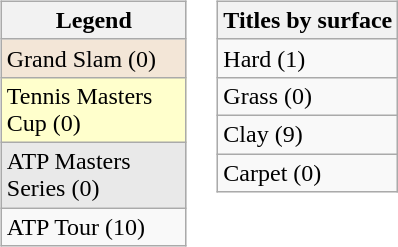<table width=23%>
<tr>
<td valign=top width=33% align=left><br><table class="wikitable">
<tr>
<th>Legend</th>
</tr>
<tr style="background:#f3e6d7;">
<td>Grand Slam (0)</td>
</tr>
<tr style="background:#ffffcc;">
<td>Tennis Masters Cup (0)</td>
</tr>
<tr style="background:#e9e9e9;">
<td>ATP Masters Series (0)</td>
</tr>
<tr>
<td>ATP Tour (10)</td>
</tr>
</table>
</td>
<td valign=top width=33% align=left><br><table class="wikitable">
<tr>
<th>Titles by surface</th>
</tr>
<tr>
<td>Hard (1)</td>
</tr>
<tr>
<td>Grass (0)</td>
</tr>
<tr>
<td>Clay (9)</td>
</tr>
<tr>
<td>Carpet (0)</td>
</tr>
</table>
</td>
</tr>
</table>
